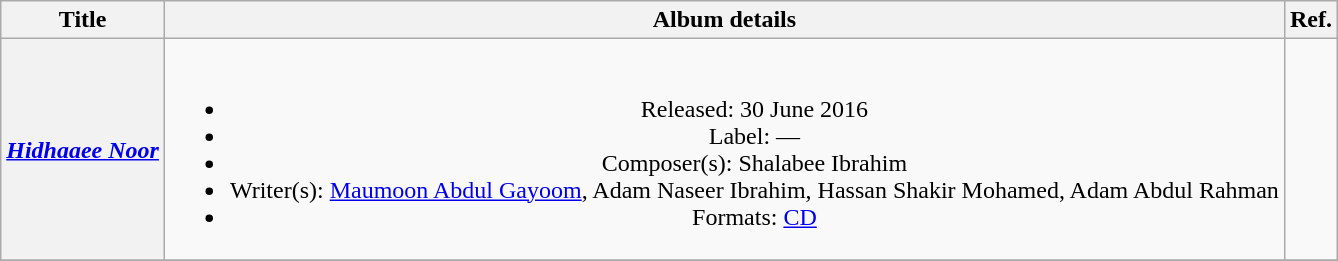<table class="wikitable plainrowheaders" style="text-align:center;">
<tr>
<th scope="col">Title</th>
<th scope="col">Album details</th>
<th scope="col">Ref.</th>
</tr>
<tr>
<th scope="row"><em><a href='#'>Hidhaaee Noor</a></em></th>
<td><br><ul><li>Released: 30 June 2016</li><li>Label: —</li><li>Composer(s): Shalabee Ibrahim</li><li>Writer(s): <a href='#'>Maumoon Abdul Gayoom</a>, Adam Naseer Ibrahim, Hassan Shakir Mohamed,  Adam Abdul Rahman</li><li>Formats: <a href='#'>CD</a></li></ul></td>
<td></td>
</tr>
<tr>
</tr>
</table>
